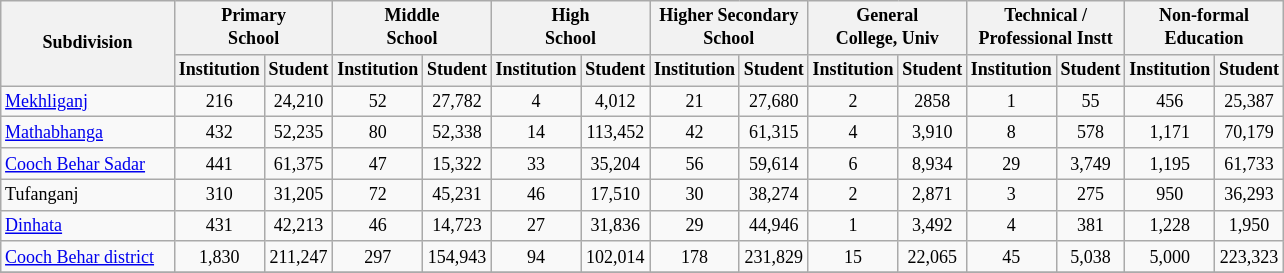<table class="wikitable" style="text-align:center;font-size: 9pt">
<tr>
<th width="110" rowspan="2">Subdivision</th>
<th colspan="2">Primary<br>School</th>
<th colspan="2">Middle<br>School</th>
<th colspan="2">High<br>School</th>
<th colspan="2">Higher Secondary<br>School</th>
<th colspan="2">General<br>College, Univ</th>
<th colspan="2">Technical /<br>Professional Instt</th>
<th colspan="2">Non-formal<br>Education</th>
</tr>
<tr>
<th width="30">Institution</th>
<th width="30">Student</th>
<th width="30">Institution</th>
<th width="30">Student</th>
<th width="30">Institution</th>
<th width="30">Student</th>
<th width="30">Institution</th>
<th width="30">Student</th>
<th width="30">Institution</th>
<th width="30">Student</th>
<th width="30">Institution</th>
<th width="30">Student</th>
<th width="30">Institution</th>
<th width="30">Student<br></th>
</tr>
<tr>
<td align=left><a href='#'>Mekhliganj</a></td>
<td align="center">216</td>
<td align="center">24,210</td>
<td align="center">52</td>
<td align="center">27,782</td>
<td align="center">4</td>
<td align="center">4,012</td>
<td align="center">21</td>
<td align="center">27,680</td>
<td align="center">2</td>
<td align="center">2858</td>
<td align="center">1</td>
<td align="center">55</td>
<td align="center">456</td>
<td align="center">25,387</td>
</tr>
<tr>
<td align=left><a href='#'>Mathabhanga</a></td>
<td align="center">432</td>
<td align="center">52,235</td>
<td align="center">80</td>
<td align="center">52,338</td>
<td align="center">14</td>
<td align="center">113,452</td>
<td align="center">42</td>
<td align="center">61,315</td>
<td align="center">4</td>
<td align="center">3,910</td>
<td align="center">8</td>
<td align="center">578</td>
<td align="center">1,171</td>
<td align="center">70,179</td>
</tr>
<tr>
<td align=left><a href='#'>Cooch Behar Sadar</a></td>
<td align="center">441</td>
<td align="center">61,375</td>
<td align="center">47</td>
<td align="center">15,322</td>
<td align="center">33</td>
<td align="center">35,204</td>
<td align="center">56</td>
<td align="center">59,614</td>
<td align="center">6</td>
<td align="center">8,934</td>
<td align="center">29</td>
<td align="center">3,749</td>
<td align="center">1,195</td>
<td align="center">61,733</td>
</tr>
<tr>
<td align=left>Tufanganj</td>
<td align="center">310</td>
<td align="center">31,205</td>
<td align="center">72</td>
<td align="center">45,231</td>
<td align="center">46</td>
<td align="center">17,510</td>
<td align="center">30</td>
<td align="center">38,274</td>
<td align="center">2</td>
<td align="center">2,871</td>
<td align="center">3</td>
<td align="center">275</td>
<td align="center">950</td>
<td align="center">36,293</td>
</tr>
<tr>
<td align=left><a href='#'>Dinhata</a></td>
<td align="center">431</td>
<td align="center">42,213</td>
<td align="center">46</td>
<td align="center">14,723</td>
<td align="center">27</td>
<td align="center">31,836</td>
<td align="center">29</td>
<td align="center">44,946</td>
<td align="center">1</td>
<td align="center">3,492</td>
<td align="center">4</td>
<td align="center">381</td>
<td align="center">1,228</td>
<td align="center">1,950</td>
</tr>
<tr>
<td align=left><a href='#'>Cooch Behar district</a></td>
<td align="center">1,830</td>
<td align="center">211,247</td>
<td align="center">297</td>
<td align="center">154,943</td>
<td align="center">94</td>
<td align="center">102,014</td>
<td align="center">178</td>
<td align="center">231,829</td>
<td align="center">15</td>
<td align="center">22,065</td>
<td align="center">45</td>
<td align="center">5,038</td>
<td align="center">5,000</td>
<td align="center">223,323</td>
</tr>
<tr>
</tr>
</table>
